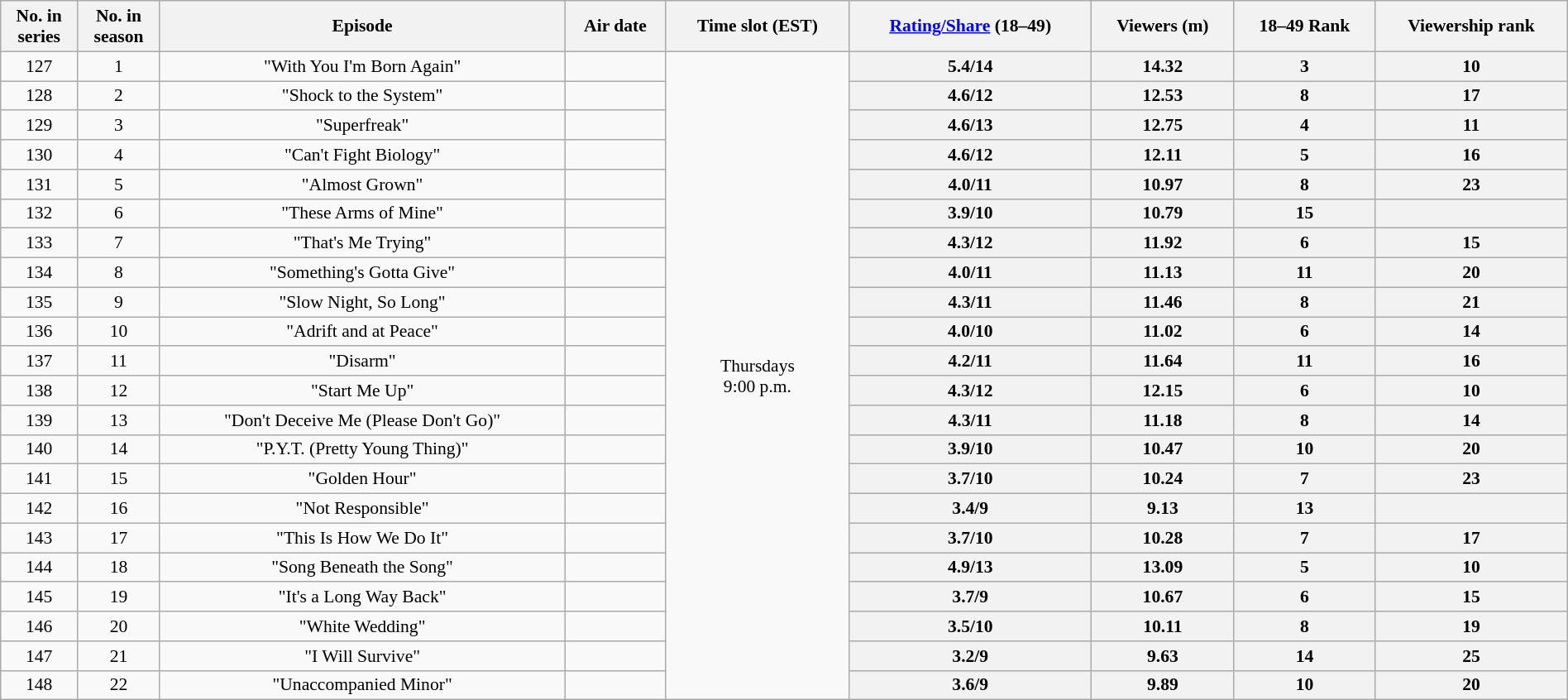<table class="wikitable" style="font-size:90%; text-align:center; width: 100%; margin-left: auto; margin-right: auto;">
<tr>
<th>No. in<br>series</th>
<th>No. in<br>season</th>
<th>Episode</th>
<th>Air date</th>
<th>Time slot (EST)</th>
<th><a href='#'>Rating/Share</a> (18–49)</th>
<th>Viewers (m)</th>
<th>18–49 Rank</th>
<th>Viewership rank</th>
</tr>
<tr>
<td style="text-align:center">127</td>
<td style="text-align:center">1</td>
<td>"With You I'm Born Again"</td>
<td></td>
<td style="text-align:center" rowspan=22>Thursdays<br>9:00 p.m.</td>
<th style="text-align:center">5.4/14</th>
<th style="text-align:center">14.32</th>
<th>3</th>
<th>10</th>
</tr>
<tr>
<td style="text-align:center">128</td>
<td style="text-align:center">2</td>
<td>"Shock to the System"</td>
<td></td>
<th style="text-align:center">4.6/12</th>
<th style="text-align:center">12.53</th>
<th>8</th>
<th>17</th>
</tr>
<tr>
<td style="text-align:center">129</td>
<td style="text-align:center">3</td>
<td>"Superfreak"</td>
<td></td>
<th style="text-align:center">4.6/13</th>
<th style="text-align:center">12.75</th>
<th>4</th>
<th>11</th>
</tr>
<tr>
<td style="text-align:center">130</td>
<td style="text-align:center">4</td>
<td>"Can't Fight Biology"</td>
<td></td>
<th style="text-align:center">4.6/12</th>
<th style="text-align:center">12.11</th>
<th>5</th>
<th>16</th>
</tr>
<tr>
<td style="text-align:center">131</td>
<td style="text-align:center">5</td>
<td>"Almost Grown"</td>
<td></td>
<th style="text-align:center">4.0/11</th>
<th style="text-align:center">10.97</th>
<th>8</th>
<th>23</th>
</tr>
<tr>
<td style="text-align:center">132</td>
<td style="text-align:center">6</td>
<td>"These Arms of Mine"</td>
<td></td>
<th style="text-align:center">3.9/10</th>
<th style="text-align:center">10.79</th>
<th>15</th>
<th></th>
</tr>
<tr>
<td style="text-align:center">133</td>
<td style="text-align:center">7</td>
<td>"That's Me Trying"</td>
<td></td>
<th style="text-align:center">4.3/12</th>
<th style="text-align:center">11.92</th>
<th>6</th>
<th>15</th>
</tr>
<tr>
<td style="text-align:center">134</td>
<td style="text-align:center">8</td>
<td>"Something's Gotta Give"</td>
<td></td>
<th style="text-align:center">4.0/11</th>
<th style="text-align:center">11.13</th>
<th>11</th>
<th>20</th>
</tr>
<tr>
<td style="text-align:center">135</td>
<td style="text-align:center">9</td>
<td>"Slow Night, So Long"</td>
<td></td>
<th style="text-align:center">4.3/11</th>
<th style="text-align:center">11.46</th>
<th>8</th>
<th>21</th>
</tr>
<tr>
<td style="text-align:center">136</td>
<td style="text-align:center">10</td>
<td>"Adrift and at Peace"</td>
<td></td>
<th style="text-align:center">4.0/10</th>
<th style="text-align:center">11.02</th>
<th>6</th>
<th>14</th>
</tr>
<tr>
<td style="text-align:center">137</td>
<td style="text-align:center">11</td>
<td>"Disarm"</td>
<td></td>
<th style="text-align:center">4.2/11</th>
<th style="text-align:center">11.64</th>
<th>11</th>
<th>16</th>
</tr>
<tr>
<td style="text-align:center">138</td>
<td style="text-align:center">12</td>
<td>"Start Me Up"</td>
<td></td>
<th style="text-align:center">4.3/12</th>
<th style="text-align:center">12.15</th>
<th>6</th>
<th>10</th>
</tr>
<tr>
<td style="text-align:center">139</td>
<td style="text-align:center">13</td>
<td>"Don't Deceive Me (Please Don't Go)"</td>
<td></td>
<th style="text-align:center">4.3/11</th>
<th style="text-align:center">11.18</th>
<th>8</th>
<th>14</th>
</tr>
<tr>
<td style="text-align:center">140</td>
<td style="text-align:center">14</td>
<td>"P.Y.T. (Pretty Young Thing)"</td>
<td></td>
<th style="text-align:center">3.9/10</th>
<th style="text-align:center">10.47</th>
<th>10</th>
<th>20</th>
</tr>
<tr>
<td style="text-align:center">141</td>
<td style="text-align:center">15</td>
<td>"Golden Hour"</td>
<td></td>
<th style="text-align:center">3.7/10</th>
<th style="text-align:center">10.24</th>
<th>7</th>
<th>23</th>
</tr>
<tr>
<td style="text-align:center">142</td>
<td style="text-align:center">16</td>
<td>"Not Responsible"</td>
<td></td>
<th style="text-align:center">3.4/9</th>
<th style="text-align:center">9.13</th>
<th>13</th>
<th></th>
</tr>
<tr>
<td style="text-align:center">143</td>
<td style="text-align:center">17</td>
<td>"This Is How We Do It"</td>
<td></td>
<th style="text-align:center">3.7/10</th>
<th style="text-align:center">10.28</th>
<th>7</th>
<th>17</th>
</tr>
<tr>
<td style="text-align:center">144</td>
<td style="text-align:center">18</td>
<td>"Song Beneath the Song"</td>
<td></td>
<th style="text-align:center">4.9/13</th>
<th style="text-align:center">13.09</th>
<th>5</th>
<th>10</th>
</tr>
<tr>
<td style="text-align:center">145</td>
<td style="text-align:center">19</td>
<td>"It's a Long Way Back"</td>
<td></td>
<th style="text-align:center">3.7/9</th>
<th style="text-align:center">10.67</th>
<th>6</th>
<th>15</th>
</tr>
<tr>
<td style="text-align:center">146</td>
<td style="text-align:center">20</td>
<td>"White Wedding"</td>
<td></td>
<th style="text-align:center">3.5/10</th>
<th style="text-align:center">10.11</th>
<th>8</th>
<th>19</th>
</tr>
<tr>
<td style="text-align:center">147</td>
<td style="text-align:center">21</td>
<td>"I Will Survive"</td>
<td></td>
<th style="text-align:center">3.2/9</th>
<th style="text-align:center">9.63</th>
<th>14</th>
<th>25</th>
</tr>
<tr>
<td style="text-align:center">148</td>
<td style="text-align:center">22</td>
<td>"Unaccompanied Minor"</td>
<td></td>
<th style="text-align:center">3.6/9</th>
<th style="text-align:center">9.89</th>
<th>10</th>
<th>20</th>
</tr>
</table>
